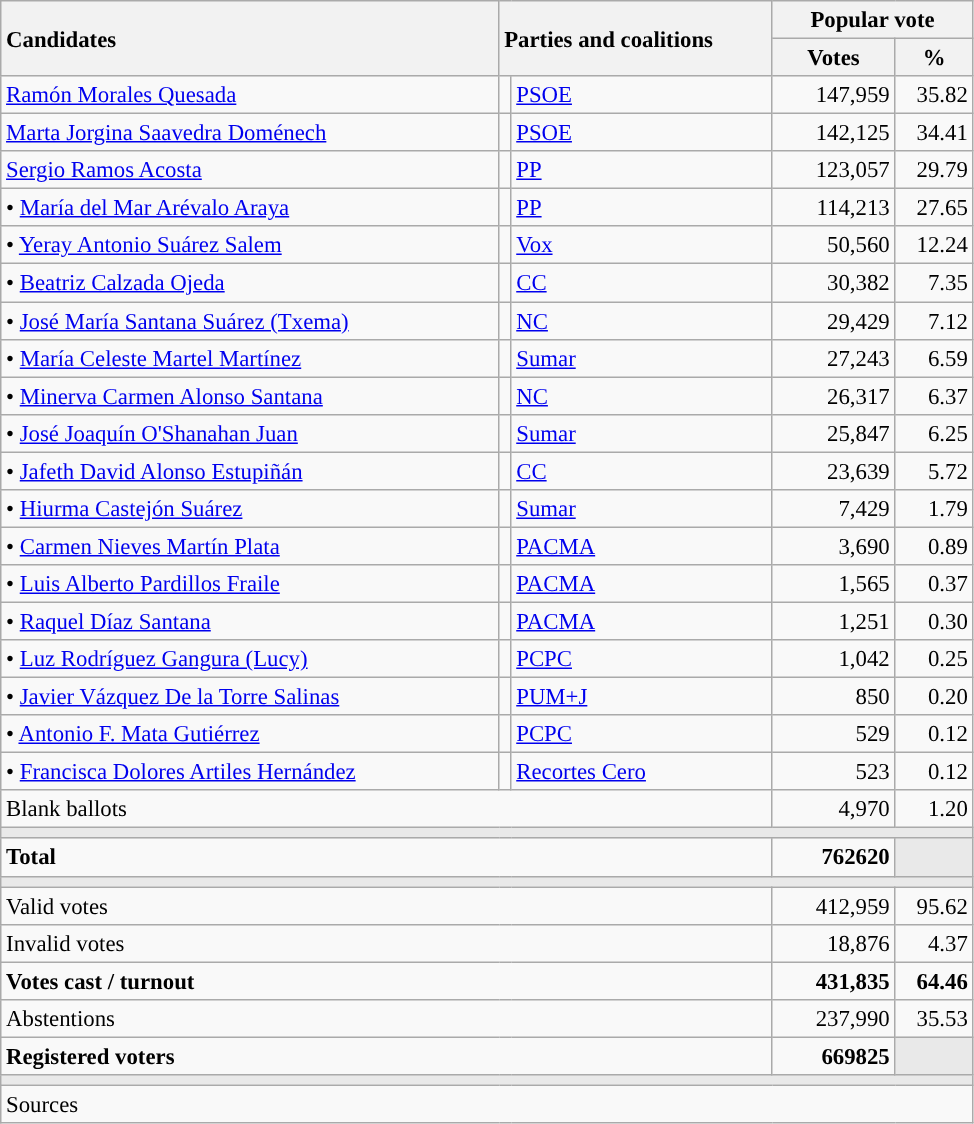<table class="wikitable" style="text-align:right; font-size:95%;">
<tr>
<th style="text-align:left;" rowspan="2" width="325">Candidates</th>
<th style="text-align:left;" rowspan="2" colspan="2" width="175">Parties and coalitions</th>
<th colspan="2">Popular vote</th>
</tr>
<tr>
<th width="75">Votes</th>
<th width="45">%</th>
</tr>
<tr>
<td align="left"> <a href='#'>Ramón Morales Quesada</a></td>
<td width="1" style="color:inherit;background:"></td>
<td align="left"><a href='#'>PSOE</a></td>
<td>147,959</td>
<td>35.82</td>
</tr>
<tr>
<td align="left"> <a href='#'>Marta Jorgina Saavedra Doménech</a></td>
<td width="1" style="color:inherit;background:"></td>
<td align="left"><a href='#'>PSOE</a></td>
<td>142,125</td>
<td>34.41</td>
</tr>
<tr>
<td align="left"> <a href='#'>Sergio Ramos Acosta</a></td>
<td width="1" style="color:inherit;background:"></td>
<td align="left"><a href='#'>PP</a></td>
<td>123,057</td>
<td>29.79</td>
</tr>
<tr>
<td align="left">• <a href='#'>María del Mar Arévalo Araya</a></td>
<td width="1" style="color:inherit;background:"></td>
<td align="left"><a href='#'>PP</a></td>
<td>114,213</td>
<td>27.65</td>
</tr>
<tr>
<td align="left">• <a href='#'>Yeray Antonio Suárez Salem</a></td>
<td width="1" style="color:inherit;background:"></td>
<td align="left"><a href='#'>Vox</a></td>
<td>50,560</td>
<td>12.24</td>
</tr>
<tr>
<td align="left">• <a href='#'>Beatriz Calzada Ojeda</a></td>
<td width="1" style="color:inherit;background:"></td>
<td align="left"><a href='#'>CC</a></td>
<td>30,382</td>
<td>7.35</td>
</tr>
<tr>
<td align="left">• <a href='#'>José María Santana Suárez (Txema)</a></td>
<td width="1" style="color:inherit;background:"></td>
<td align="left"><a href='#'>NC</a></td>
<td>29,429</td>
<td>7.12</td>
</tr>
<tr>
<td align="left">• <a href='#'>María Celeste Martel Martínez</a></td>
<td width="1" style="color:inherit;background:"></td>
<td align="left"><a href='#'>Sumar</a></td>
<td>27,243</td>
<td>6.59</td>
</tr>
<tr>
<td align="left">• <a href='#'>Minerva Carmen Alonso Santana</a></td>
<td width="1" style="color:inherit;background:"></td>
<td align="left"><a href='#'>NC</a></td>
<td>26,317</td>
<td>6.37</td>
</tr>
<tr>
<td align="left">• <a href='#'>José Joaquín O'Shanahan Juan</a></td>
<td width="1" style="color:inherit;background:"></td>
<td align="left"><a href='#'>Sumar</a></td>
<td>25,847</td>
<td>6.25</td>
</tr>
<tr>
<td align="left">• <a href='#'>Jafeth David Alonso Estupiñán</a></td>
<td width="1" style="color:inherit;background:"></td>
<td align="left"><a href='#'>CC</a></td>
<td>23,639</td>
<td>5.72</td>
</tr>
<tr>
<td align="left">• <a href='#'>Hiurma Castejón Suárez</a></td>
<td width="1" style="color:inherit;background:"></td>
<td align="left"><a href='#'>Sumar</a></td>
<td>7,429</td>
<td>1.79</td>
</tr>
<tr>
<td align="left">• <a href='#'>Carmen Nieves Martín Plata</a></td>
<td width="1" style="color:inherit;background:"></td>
<td align="left"><a href='#'>PACMA</a></td>
<td>3,690</td>
<td>0.89</td>
</tr>
<tr>
<td align="left">• <a href='#'>Luis Alberto Pardillos Fraile</a></td>
<td width="1" style="color:inherit;background:"></td>
<td align="left"><a href='#'>PACMA</a></td>
<td>1,565</td>
<td>0.37</td>
</tr>
<tr>
<td align="left">• <a href='#'>Raquel Díaz Santana</a></td>
<td width="1" style="color:inherit;background:"></td>
<td align="left"><a href='#'>PACMA</a></td>
<td>1,251</td>
<td>0.30</td>
</tr>
<tr>
<td align="left">• <a href='#'>Luz Rodríguez Gangura (Lucy)</a></td>
<td width="1" style="color:inherit;background:"></td>
<td align="left"><a href='#'>PCPC</a></td>
<td>1,042</td>
<td>0.25</td>
</tr>
<tr>
<td align="left">• <a href='#'>Javier Vázquez De la Torre Salinas</a></td>
<td width="1" style="color:inherit;background:"></td>
<td align="left"><a href='#'>PUM+J</a></td>
<td>850</td>
<td>0.20</td>
</tr>
<tr>
<td align="left">• <a href='#'>Antonio F. Mata Gutiérrez</a></td>
<td width="1" style="color:inherit;background:"></td>
<td align="left"><a href='#'>PCPC</a></td>
<td>529</td>
<td>0.12</td>
</tr>
<tr>
<td align="left">• <a href='#'>Francisca Dolores Artiles Hernández</a></td>
<td width="1" style="color:inherit;background:"></td>
<td align="left"><a href='#'>Recortes Cero</a></td>
<td>523</td>
<td>0.12</td>
</tr>
<tr>
<td align="left" colspan="3">Blank ballots</td>
<td>4,970</td>
<td>1.20</td>
</tr>
<tr>
<td colspan="5" bgcolor="#E9E9E9"></td>
</tr>
<tr style="font-weight:bold;">
<td align="left" colspan="3">Total</td>
<td>762620</td>
<td bgcolor="#E9E9E9"></td>
</tr>
<tr>
<td colspan="5" bgcolor="#E9E9E9"></td>
</tr>
<tr>
<td align="left" colspan="3">Valid votes</td>
<td>412,959</td>
<td>95.62</td>
</tr>
<tr>
<td align="left" colspan="3">Invalid votes</td>
<td>18,876</td>
<td>4.37</td>
</tr>
<tr style="font-weight:bold;">
<td align="left" colspan="3">Votes cast / turnout</td>
<td>431,835</td>
<td>64.46</td>
</tr>
<tr>
<td align="left" colspan="3">Abstentions</td>
<td>237,990</td>
<td>35.53</td>
</tr>
<tr style="font-weight:bold;">
<td align="left" colspan="3">Registered voters</td>
<td>669825</td>
<td bgcolor="#E9E9E9"></td>
</tr>
<tr>
<td colspan="5" bgcolor="#E9E9E9"></td>
</tr>
<tr>
<td align="left" colspan="5">Sources</td>
</tr>
</table>
